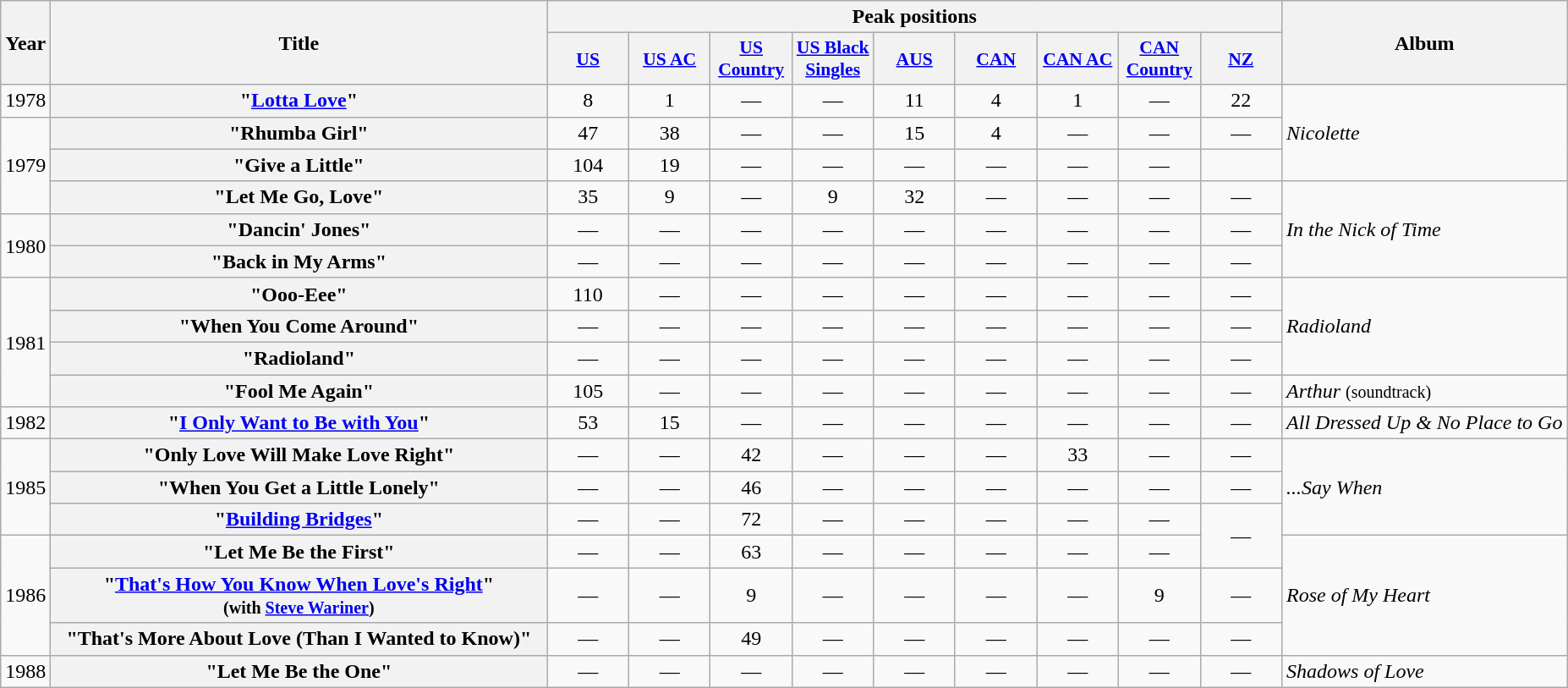<table class="wikitable plainrowheaders" style=text-align:center;>
<tr>
<th scope="col" rowspan="2">Year</th>
<th scope="col" rowspan="2" style="width:24em;">Title</th>
<th scope="col" colspan="9">Peak positions</th>
<th scope="col" rowspan="2">Album</th>
</tr>
<tr>
<th style="width:4em;font-size:90%;"><a href='#'>US</a><br></th>
<th style="width:4em;font-size:90%;"><a href='#'>US AC</a><br></th>
<th style="width:4em;font-size:90%;"><a href='#'>US Country</a><br></th>
<th style="width:4em;font-size:90%;"><a href='#'>US Black Singles</a><br></th>
<th style="width:4em;font-size:90%;"><a href='#'>AUS</a><br></th>
<th style="width:4em;font-size:90%;"><a href='#'>CAN</a></th>
<th style="width:4em;font-size:90%;"><a href='#'>CAN AC</a></th>
<th style="width:4em;font-size:90%;"><a href='#'>CAN Country</a></th>
<th style="width:4em;font-size:90%;"><a href='#'>NZ</a><br></th>
</tr>
<tr>
<td>1978</td>
<th scope="row">"<a href='#'>Lotta Love</a>"</th>
<td>8</td>
<td>1</td>
<td>—</td>
<td>—</td>
<td>11</td>
<td>4</td>
<td>1</td>
<td>—</td>
<td>22</td>
<td style="text-align:left;" rowspan="3"><em>Nicolette</em></td>
</tr>
<tr>
<td rowspan="3">1979</td>
<th scope="row">"Rhumba Girl"</th>
<td>47</td>
<td>38</td>
<td>—</td>
<td>—</td>
<td>15</td>
<td>4</td>
<td>—</td>
<td>—</td>
<td>—</td>
</tr>
<tr>
<th scope="row">"Give a Little"</th>
<td>104</td>
<td>19</td>
<td>—</td>
<td>—</td>
<td>—</td>
<td>—</td>
<td>—</td>
<td>—</td>
</tr>
<tr>
<th scope="row">"Let Me Go, Love"</th>
<td>35</td>
<td>9</td>
<td>—</td>
<td>9</td>
<td>32</td>
<td>—</td>
<td>—</td>
<td>—</td>
<td>—</td>
<td style="text-align:left;" rowspan="3"><em>In the Nick of Time</em></td>
</tr>
<tr>
<td rowspan="2">1980</td>
<th scope="row">"Dancin' Jones"</th>
<td>—</td>
<td>—</td>
<td>—</td>
<td>—</td>
<td>—</td>
<td>—</td>
<td>—</td>
<td>—</td>
<td>—</td>
</tr>
<tr>
<th scope="row">"Back in My Arms"</th>
<td>—</td>
<td>—</td>
<td>—</td>
<td>—</td>
<td>—</td>
<td>—</td>
<td>—</td>
<td>—</td>
<td>—</td>
</tr>
<tr>
<td rowspan="4">1981</td>
<th scope="row">"Ooo-Eee"</th>
<td>110</td>
<td>—</td>
<td>—</td>
<td>—</td>
<td>—</td>
<td>—</td>
<td>—</td>
<td>—</td>
<td>—</td>
<td style="text-align:left;" rowspan="3"><em>Radioland</em></td>
</tr>
<tr>
<th scope="row">"When You Come Around"</th>
<td>—</td>
<td>—</td>
<td>—</td>
<td>—</td>
<td>—</td>
<td>—</td>
<td>—</td>
<td>—</td>
<td>—</td>
</tr>
<tr>
<th scope="row">"Radioland"</th>
<td>—</td>
<td>—</td>
<td>—</td>
<td>—</td>
<td>—</td>
<td>—</td>
<td>—</td>
<td>—</td>
<td>—</td>
</tr>
<tr>
<th scope="row">"Fool Me Again"</th>
<td>105</td>
<td>—</td>
<td>—</td>
<td>—</td>
<td>—</td>
<td>—</td>
<td>—</td>
<td>—</td>
<td>—</td>
<td style="text-align:left;"><em>Arthur</em> <small>(soundtrack)</small></td>
</tr>
<tr>
<td>1982</td>
<th scope="row">"<a href='#'>I Only Want to Be with You</a>"</th>
<td>53</td>
<td>15</td>
<td>—</td>
<td>—</td>
<td>—</td>
<td>—</td>
<td>—</td>
<td>—</td>
<td>—</td>
<td style="text-align:left;"><em>All Dressed Up & No Place to Go</em></td>
</tr>
<tr>
<td rowspan="3">1985</td>
<th scope="row">"Only Love Will Make Love Right"</th>
<td>—</td>
<td>—</td>
<td>42</td>
<td>—</td>
<td>—</td>
<td>—</td>
<td>33</td>
<td>—</td>
<td>—</td>
<td style="text-align:left;" rowspan="3"><em>...Say When</em></td>
</tr>
<tr>
<th scope="row">"When You Get a Little Lonely"</th>
<td>—</td>
<td>—</td>
<td>46</td>
<td>—</td>
<td>—</td>
<td>—</td>
<td>—</td>
<td>—</td>
<td>—</td>
</tr>
<tr>
<th scope="row">"<a href='#'>Building Bridges</a>"</th>
<td>—</td>
<td>—</td>
<td>72</td>
<td>—</td>
<td>—</td>
<td>—</td>
<td>—</td>
<td>—</td>
<td rowspan="2">—</td>
</tr>
<tr>
<td rowspan="3">1986</td>
<th scope="row">"Let Me Be the First"</th>
<td>—</td>
<td>—</td>
<td>63</td>
<td>—</td>
<td>—</td>
<td>—</td>
<td>—</td>
<td>—</td>
<td style="text-align:left;" rowspan="3"><em>Rose of My Heart</em></td>
</tr>
<tr>
<th scope="row">"<a href='#'>That's How You Know When Love's Right</a>"<br><small>(with <a href='#'>Steve Wariner</a>)</small></th>
<td>—</td>
<td>—</td>
<td>9</td>
<td>—</td>
<td>—</td>
<td>—</td>
<td>—</td>
<td>9</td>
<td>—</td>
</tr>
<tr>
<th scope="row">"That's More About Love (Than I Wanted to Know)"</th>
<td>—</td>
<td>—</td>
<td>49</td>
<td>—</td>
<td>—</td>
<td>—</td>
<td>—</td>
<td>—</td>
<td>—</td>
</tr>
<tr>
<td>1988</td>
<th scope="row">"Let Me Be the One"</th>
<td>—</td>
<td>—</td>
<td>—</td>
<td>—</td>
<td>—</td>
<td>—</td>
<td>—</td>
<td>—</td>
<td>—</td>
<td style="text-align:left;"><em>Shadows of Love</em></td>
</tr>
</table>
